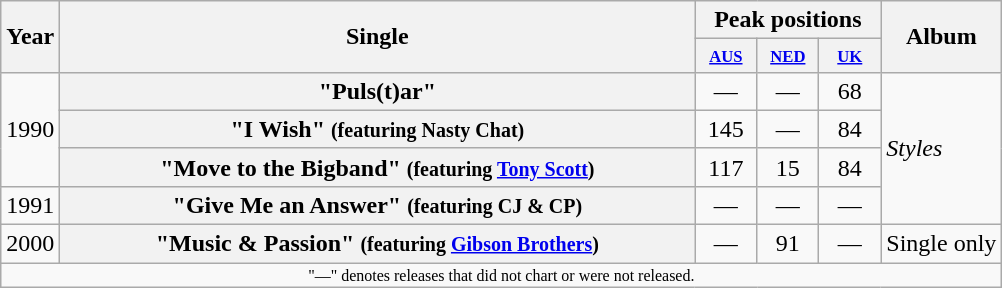<table class="wikitable plainrowheaders sortable" style="text-align:center;">
<tr>
<th rowspan="2">Year</th>
<th rowspan="2" style="width:26em;">Single</th>
<th colspan="3">Peak positions</th>
<th rowspan="2">Album</th>
</tr>
<tr style="font-size:smaller;">
<th width="35"><small><a href='#'>AUS</a></small><br></th>
<th width="35"><small><a href='#'>NED</a></small><br></th>
<th width="35"><small><a href='#'>UK</a></small><br></th>
</tr>
<tr>
<td rowspan="3">1990</td>
<th scope="row">"Puls(t)ar"</th>
<td>—</td>
<td>—</td>
<td>68</td>
<td align="left" rowspan="4"><em>Styles</em></td>
</tr>
<tr>
<th scope="row">"I Wish" <small>(featuring Nasty Chat)</small></th>
<td>145</td>
<td>—</td>
<td>84</td>
</tr>
<tr>
<th scope="row">"Move to the Bigband" <small>(featuring <a href='#'>Tony Scott</a>)</small></th>
<td>117</td>
<td>15</td>
<td>84</td>
</tr>
<tr>
<td>1991</td>
<th scope="row">"Give Me an Answer" <small>(featuring CJ & CP)</small></th>
<td>—</td>
<td>—</td>
<td>—</td>
</tr>
<tr>
<td>2000</td>
<th scope="row">"Music & Passion" <small>(featuring <a href='#'>Gibson Brothers</a>)</small></th>
<td>—</td>
<td>91</td>
<td>—</td>
<td align="left" rowspan="1">Single only</td>
</tr>
<tr>
<td align="center" colspan="6" style="font-size:8pt">"—" denotes releases that did not chart or were not released.</td>
</tr>
</table>
